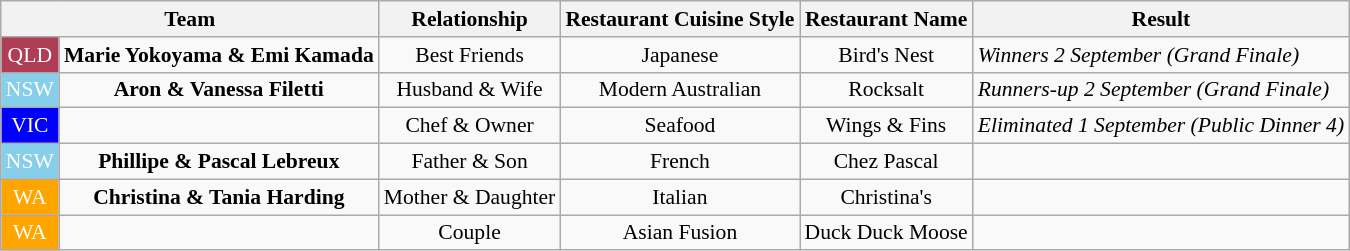<table class="wikitable sortable" align="center" style="text-align:center; font-size:90%">
<tr>
<th colspan="2">Team</th>
<th>Relationship</th>
<th>Restaurant Cuisine Style</th>
<th>Restaurant Name</th>
<th>Result</th>
</tr>
<tr>
<td style="background:#AF3D55; color:white;">QLD</td>
<td><strong>Marie Yokoyama & Emi Kamada</strong></td>
<td>Best Friends</td>
<td>Japanese</td>
<td>Bird's Nest</td>
<td style="text-align: left;"><em>Winners 2 September (Grand Finale)</em></td>
</tr>
<tr>
<td style="background:skyblue; color:white;">NSW</td>
<td><strong>Aron & Vanessa Filetti</strong></td>
<td>Husband & Wife</td>
<td>Modern Australian</td>
<td>Rocksalt</td>
<td style="text-align: left;"><em>Runners-up 2 September (Grand Finale)</em></td>
</tr>
<tr>
<td style="background:blue; color:white;">VIC</td>
<td></td>
<td>Chef & Owner</td>
<td>Seafood</td>
<td>Wings & Fins</td>
<td style="text-align: left;"><em>Eliminated 1 September (Public Dinner 4)</em></td>
</tr>
<tr>
<td style="background:skyblue; color:white;">NSW</td>
<td><strong>Phillipe & Pascal Lebreux</strong></td>
<td>Father & Son</td>
<td>French</td>
<td>Chez Pascal</td>
<td style="text-align: left;"></td>
</tr>
<tr>
<td style="background:orange; color:white;">WA</td>
<td><strong>Christina & Tania Harding</strong></td>
<td>Mother & Daughter</td>
<td>Italian</td>
<td>Christina's</td>
<td style="text-align: left;"></td>
</tr>
<tr>
<td style="background:orange; color:white;">WA</td>
<td></td>
<td>Couple</td>
<td>Asian Fusion</td>
<td>Duck Duck Moose</td>
<td style="text-align: left;"></td>
</tr>
</table>
